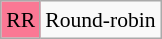<table class="wikitable" style="margin:0.5em auto; font-size:90%; line-height:1.25em;">
<tr>
<td bgcolor="#FA7894" align=center>RR</td>
<td>Round-robin</td>
</tr>
</table>
